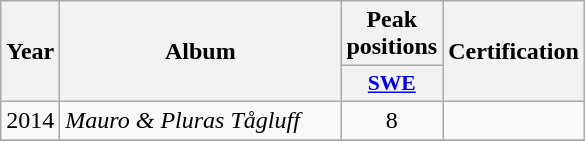<table class="wikitable">
<tr>
<th align="center" rowspan="2" width="10">Year</th>
<th align="center" rowspan="2" width="180">Album</th>
<th align="center" colspan="1" width="20">Peak positions</th>
<th align="center" rowspan="2" width="70">Certification</th>
</tr>
<tr>
<th scope="col" style="width:3em;font-size:90%;"><a href='#'>SWE</a><br></th>
</tr>
<tr>
<td style="text-align:center;">2014</td>
<td><em>Mauro & Pluras Tågluff</em></td>
<td style="text-align:center;">8</td>
<td></td>
</tr>
<tr>
</tr>
</table>
